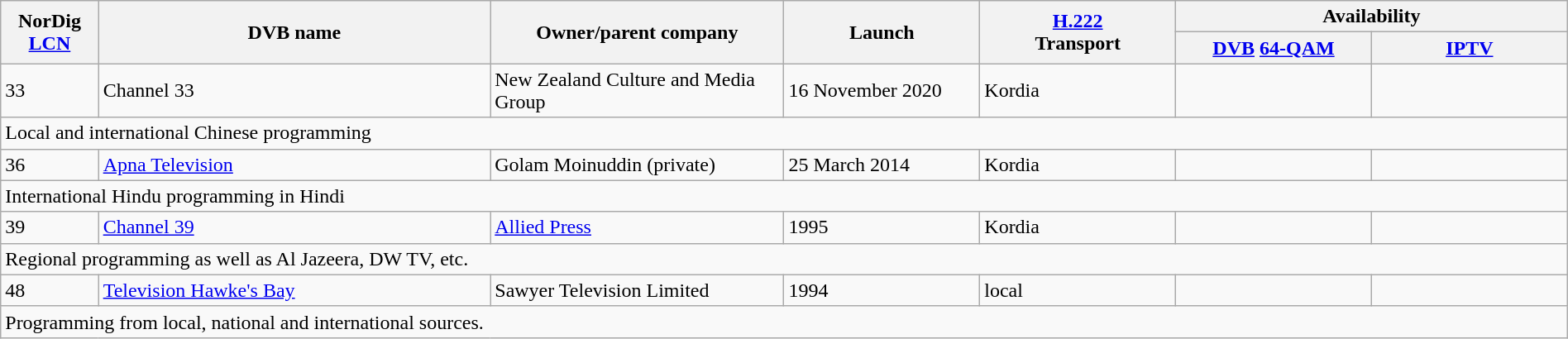<table class="wikitable" width="100%">
<tr>
<th rowspan=2 style="width:5%;">NorDig<br><a href='#'>LCN</a></th>
<th rowspan=2 style="width:20%;">DVB name</th>
<th rowspan=2 style="width:15%;">Owner/parent company</th>
<th rowspan=2 style="width:10%;">Launch</th>
<th rowspan=2 style="width:10%;"><a href='#'>H.222</a><br>Transport</th>
<th colspan=3 style="width:20%;">Availability</th>
</tr>
<tr>
<th width="10%" style="white-space:nowrap;"><a href='#'>DVB</a> <a href='#'>64-QAM</a></th>
<th width="10%"><a href='#'>IPTV</a></th>
</tr>
<tr>
<td>33</td>
<td>Channel 33</td>
<td>New Zealand Culture and Media Group</td>
<td>16 November 2020</td>
<td>Kordia</td>
<td></td>
<td></td>
</tr>
<tr>
<td colspan=7>Local and international Chinese programming</td>
</tr>
<tr>
<td>36</td>
<td><a href='#'>Apna Television</a></td>
<td>Golam Moinuddin (private)</td>
<td>25 March 2014</td>
<td>Kordia</td>
<td></td>
<td></td>
</tr>
<tr>
<td colspan=7>International Hindu programming in Hindi</td>
</tr>
<tr>
<td>39</td>
<td><a href='#'>Channel 39</a></td>
<td><a href='#'>Allied Press</a></td>
<td>1995</td>
<td>Kordia</td>
<td></td>
<td></td>
</tr>
<tr>
<td colspan=7>Regional programming as well as Al Jazeera, DW TV, etc.</td>
</tr>
<tr>
<td>48</td>
<td><a href='#'>Television Hawke's Bay</a></td>
<td>Sawyer Television Limited</td>
<td>1994</td>
<td>local</td>
<td></td>
<td></td>
</tr>
<tr>
<td colspan=7>Programming from local, national and international sources.</td>
</tr>
</table>
